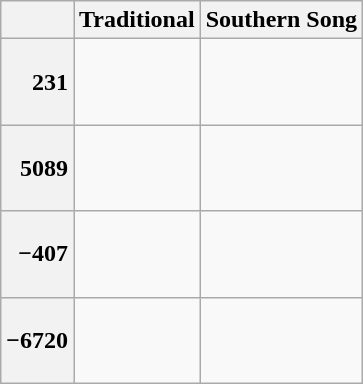<table class="wikitable" border="1" style="text-align:center">
<tr>
<th></th>
<th>Traditional</th>
<th>Southern Song</th>
</tr>
<tr>
<th style="text-align:right;height:50px">231</th>
<td></td>
<td></td>
</tr>
<tr>
<th style="text-align:right;height:50px">5089</th>
<td></td>
<td></td>
</tr>
<tr>
<th style="text-align:right;height:50px">−407</th>
<td></td>
<td></td>
</tr>
<tr>
<th style="text-align:right;height:50px">−6720</th>
<td></td>
<td></td>
</tr>
</table>
